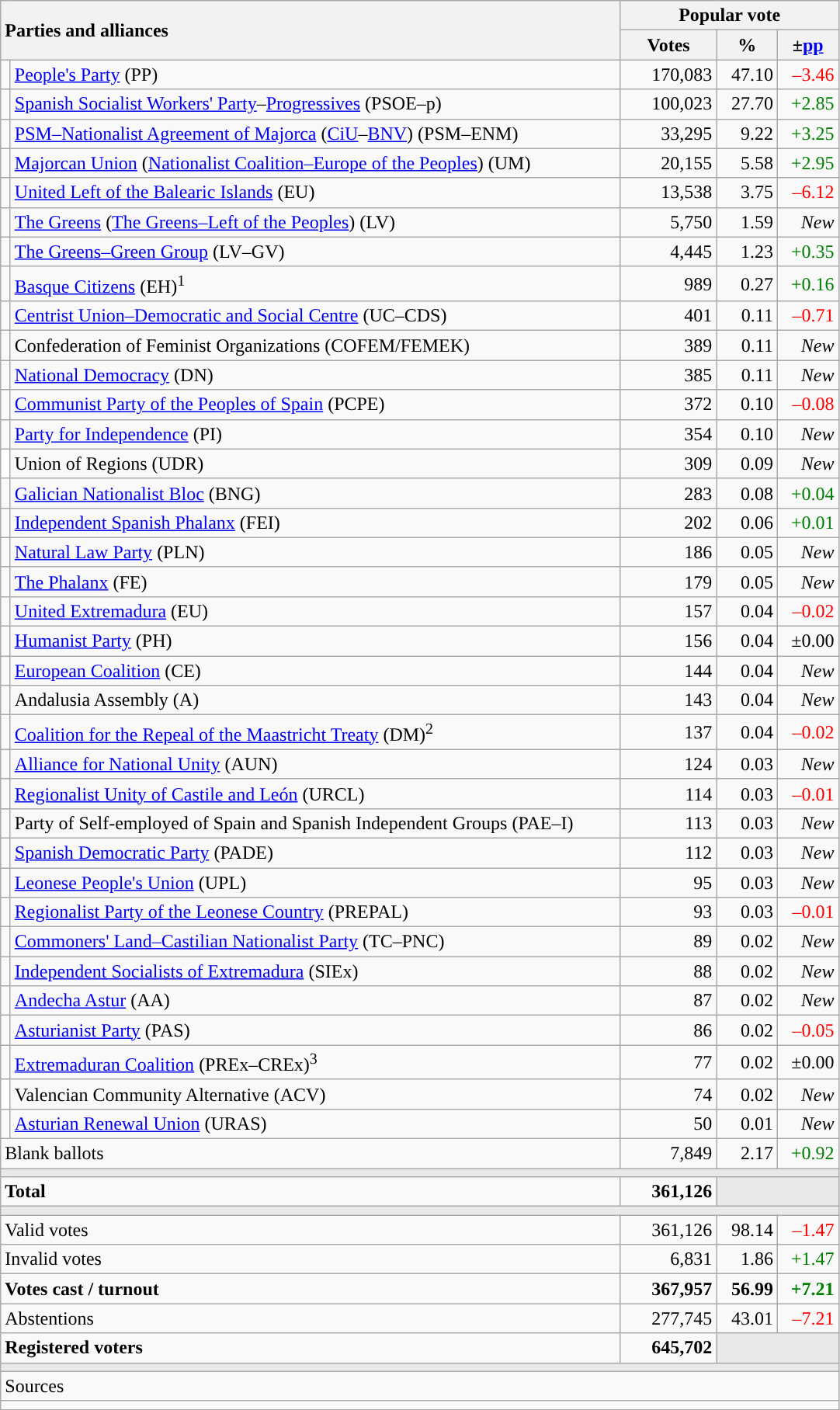<table class="wikitable" style="text-align:right">
<tr>
<th style="text-align:left;" rowspan="2" colspan="2" width="525">Parties and alliances</th>
<th colspan="3">Popular vote</th>
</tr>
<tr>
<th width="75">Votes</th>
<th width="45">%</th>
<th width="45">±<a href='#'>pp</a></th>
</tr>
<tr>
<td width="1" style="color:inherit;background:"></td>
<td align="left"><a href='#'>People's Party</a> (PP)</td>
<td>170,083</td>
<td>47.10</td>
<td style="color:red;">–3.46</td>
</tr>
<tr>
<td style="color:inherit;background:"></td>
<td align="left"><a href='#'>Spanish Socialist Workers' Party</a>–<a href='#'>Progressives</a> (PSOE–p)</td>
<td>100,023</td>
<td>27.70</td>
<td style="color:green;">+2.85</td>
</tr>
<tr>
<td style="color:inherit;background:"></td>
<td align="left"><a href='#'>PSM–Nationalist Agreement of Majorca</a> (<a href='#'>CiU</a>–<a href='#'>BNV</a>) (PSM–ENM)</td>
<td>33,295</td>
<td>9.22</td>
<td style="color:green;">+3.25</td>
</tr>
<tr>
<td style="color:inherit;background:"></td>
<td align="left"><a href='#'>Majorcan Union</a> (<a href='#'>Nationalist Coalition–Europe of the Peoples</a>) (UM)</td>
<td>20,155</td>
<td>5.58</td>
<td style="color:green;">+2.95</td>
</tr>
<tr>
<td style="color:inherit;background:"></td>
<td align="left"><a href='#'>United Left of the Balearic Islands</a> (EU)</td>
<td>13,538</td>
<td>3.75</td>
<td style="color:red;">–6.12</td>
</tr>
<tr>
<td style="color:inherit;background:"></td>
<td align="left"><a href='#'>The Greens</a> (<a href='#'>The Greens–Left of the Peoples</a>) (LV)</td>
<td>5,750</td>
<td>1.59</td>
<td><em>New</em></td>
</tr>
<tr>
<td style="color:inherit;background:"></td>
<td align="left"><a href='#'>The Greens–Green Group</a> (LV–GV)</td>
<td>4,445</td>
<td>1.23</td>
<td style="color:green;">+0.35</td>
</tr>
<tr>
<td style="color:inherit;background:"></td>
<td align="left"><a href='#'>Basque Citizens</a> (EH)<sup>1</sup></td>
<td>989</td>
<td>0.27</td>
<td style="color:green;">+0.16</td>
</tr>
<tr>
<td style="color:inherit;background:"></td>
<td align="left"><a href='#'>Centrist Union–Democratic and Social Centre</a> (UC–CDS)</td>
<td>401</td>
<td>0.11</td>
<td style="color:red;">–0.71</td>
</tr>
<tr>
<td style="color:inherit;background:"></td>
<td align="left">Confederation of Feminist Organizations (COFEM/FEMEK)</td>
<td>389</td>
<td>0.11</td>
<td><em>New</em></td>
</tr>
<tr>
<td style="color:inherit;background:"></td>
<td align="left"><a href='#'>National Democracy</a> (DN)</td>
<td>385</td>
<td>0.11</td>
<td><em>New</em></td>
</tr>
<tr>
<td style="color:inherit;background:"></td>
<td align="left"><a href='#'>Communist Party of the Peoples of Spain</a> (PCPE)</td>
<td>372</td>
<td>0.10</td>
<td style="color:red;">–0.08</td>
</tr>
<tr>
<td style="color:inherit;background:"></td>
<td align="left"><a href='#'>Party for Independence</a> (PI)</td>
<td>354</td>
<td>0.10</td>
<td><em>New</em></td>
</tr>
<tr>
<td bgcolor="white"></td>
<td align="left">Union of Regions (UDR)</td>
<td>309</td>
<td>0.09</td>
<td><em>New</em></td>
</tr>
<tr>
<td style="color:inherit;background:"></td>
<td align="left"><a href='#'>Galician Nationalist Bloc</a> (BNG)</td>
<td>283</td>
<td>0.08</td>
<td style="color:green;">+0.04</td>
</tr>
<tr>
<td style="color:inherit;background:"></td>
<td align="left"><a href='#'>Independent Spanish Phalanx</a> (FEI)</td>
<td>202</td>
<td>0.06</td>
<td style="color:green;">+0.01</td>
</tr>
<tr>
<td style="color:inherit;background:"></td>
<td align="left"><a href='#'>Natural Law Party</a> (PLN)</td>
<td>186</td>
<td>0.05</td>
<td><em>New</em></td>
</tr>
<tr>
<td style="color:inherit;background:"></td>
<td align="left"><a href='#'>The Phalanx</a> (FE)</td>
<td>179</td>
<td>0.05</td>
<td><em>New</em></td>
</tr>
<tr>
<td style="color:inherit;background:"></td>
<td align="left"><a href='#'>United Extremadura</a> (EU)</td>
<td>157</td>
<td>0.04</td>
<td style="color:red;">–0.02</td>
</tr>
<tr>
<td style="color:inherit;background:"></td>
<td align="left"><a href='#'>Humanist Party</a> (PH)</td>
<td>156</td>
<td>0.04</td>
<td>±0.00</td>
</tr>
<tr>
<td style="color:inherit;background:"></td>
<td align="left"><a href='#'>European Coalition</a> (CE)</td>
<td>144</td>
<td>0.04</td>
<td><em>New</em></td>
</tr>
<tr>
<td style="color:inherit;background:"></td>
<td align="left">Andalusia Assembly (A)</td>
<td>143</td>
<td>0.04</td>
<td><em>New</em></td>
</tr>
<tr>
<td style="color:inherit;background:"></td>
<td align="left"><a href='#'>Coalition for the Repeal of the Maastricht Treaty</a> (DM)<sup>2</sup></td>
<td>137</td>
<td>0.04</td>
<td style="color:red;">–0.02</td>
</tr>
<tr>
<td style="color:inherit;background:"></td>
<td align="left"><a href='#'>Alliance for National Unity</a> (AUN)</td>
<td>124</td>
<td>0.03</td>
<td><em>New</em></td>
</tr>
<tr>
<td style="color:inherit;background:"></td>
<td align="left"><a href='#'>Regionalist Unity of Castile and León</a> (URCL)</td>
<td>114</td>
<td>0.03</td>
<td style="color:red;">–0.01</td>
</tr>
<tr>
<td style="color:inherit;background:"></td>
<td align="left">Party of Self-employed of Spain and Spanish Independent Groups (PAE–I)</td>
<td>113</td>
<td>0.03</td>
<td><em>New</em></td>
</tr>
<tr>
<td style="color:inherit;background:"></td>
<td align="left"><a href='#'>Spanish Democratic Party</a> (PADE)</td>
<td>112</td>
<td>0.03</td>
<td><em>New</em></td>
</tr>
<tr>
<td style="color:inherit;background:"></td>
<td align="left"><a href='#'>Leonese People's Union</a> (UPL)</td>
<td>95</td>
<td>0.03</td>
<td><em>New</em></td>
</tr>
<tr>
<td style="color:inherit;background:"></td>
<td align="left"><a href='#'>Regionalist Party of the Leonese Country</a> (PREPAL)</td>
<td>93</td>
<td>0.03</td>
<td style="color:red;">–0.01</td>
</tr>
<tr>
<td style="color:inherit;background:"></td>
<td align="left"><a href='#'>Commoners' Land–Castilian Nationalist Party</a> (TC–PNC)</td>
<td>89</td>
<td>0.02</td>
<td><em>New</em></td>
</tr>
<tr>
<td style="color:inherit;background:"></td>
<td align="left"><a href='#'>Independent Socialists of Extremadura</a> (SIEx)</td>
<td>88</td>
<td>0.02</td>
<td><em>New</em></td>
</tr>
<tr>
<td style="color:inherit;background:"></td>
<td align="left"><a href='#'>Andecha Astur</a> (AA)</td>
<td>87</td>
<td>0.02</td>
<td><em>New</em></td>
</tr>
<tr>
<td style="color:inherit;background:"></td>
<td align="left"><a href='#'>Asturianist Party</a> (PAS)</td>
<td>86</td>
<td>0.02</td>
<td style="color:red;">–0.05</td>
</tr>
<tr>
<td style="color:inherit;background:"></td>
<td align="left"><a href='#'>Extremaduran Coalition</a> (PREx–CREx)<sup>3</sup></td>
<td>77</td>
<td>0.02</td>
<td>±0.00</td>
</tr>
<tr>
<td bgcolor="white"></td>
<td align="left">Valencian Community Alternative (ACV)</td>
<td>74</td>
<td>0.02</td>
<td><em>New</em></td>
</tr>
<tr>
<td style="color:inherit;background:"></td>
<td align="left"><a href='#'>Asturian Renewal Union</a> (URAS)</td>
<td>50</td>
<td>0.01</td>
<td><em>New</em></td>
</tr>
<tr>
<td align="left" colspan="2">Blank ballots</td>
<td>7,849</td>
<td>2.17</td>
<td style="color:green;">+0.92</td>
</tr>
<tr>
<td colspan="5" bgcolor="#E9E9E9"></td>
</tr>
<tr style="font-weight:bold;">
<td align="left" colspan="2">Total</td>
<td>361,126</td>
<td bgcolor="#E9E9E9" colspan="2"></td>
</tr>
<tr>
<td colspan="5" bgcolor="#E9E9E9"></td>
</tr>
<tr>
<td align="left" colspan="2">Valid votes</td>
<td>361,126</td>
<td>98.14</td>
<td style="color:red;">–1.47</td>
</tr>
<tr>
<td align="left" colspan="2">Invalid votes</td>
<td>6,831</td>
<td>1.86</td>
<td style="color:green;">+1.47</td>
</tr>
<tr style="font-weight:bold;">
<td align="left" colspan="2">Votes cast / turnout</td>
<td>367,957</td>
<td>56.99</td>
<td style="color:green;">+7.21</td>
</tr>
<tr>
<td align="left" colspan="2">Abstentions</td>
<td>277,745</td>
<td>43.01</td>
<td style="color:red;">–7.21</td>
</tr>
<tr style="font-weight:bold;">
<td align="left" colspan="2">Registered voters</td>
<td>645,702</td>
<td bgcolor="#E9E9E9" colspan="2"></td>
</tr>
<tr>
<td colspan="5" bgcolor="#E9E9E9"></td>
</tr>
<tr>
<td align="left" colspan="5">Sources</td>
</tr>
<tr>
<td colspan="5" style="text-align:left; max-width:680px;"></td>
</tr>
</table>
